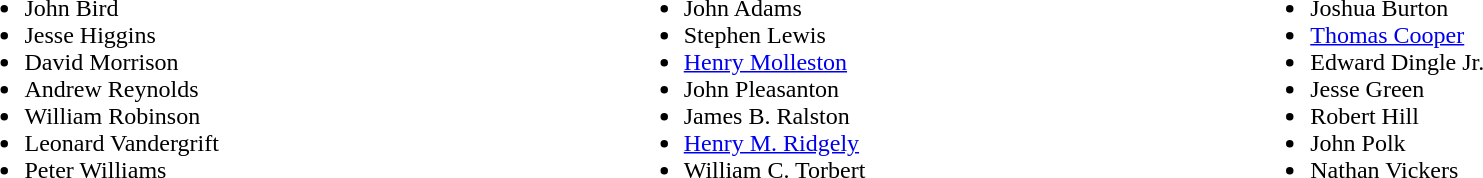<table width=100%>
<tr valign=top>
<td><br><ul><li>John Bird</li><li>Jesse Higgins</li><li>David Morrison</li><li>Andrew Reynolds</li><li>William Robinson</li><li>Leonard Vandergrift</li><li>Peter Williams</li></ul></td>
<td><br><ul><li>John Adams</li><li>Stephen Lewis</li><li><a href='#'>Henry Molleston</a></li><li>John Pleasanton</li><li>James B. Ralston</li><li><a href='#'>Henry M. Ridgely</a></li><li>William C. Torbert</li></ul></td>
<td><br><ul><li>Joshua Burton</li><li><a href='#'>Thomas Cooper</a></li><li>Edward Dingle Jr.</li><li>Jesse Green</li><li>Robert Hill</li><li>John Polk</li><li>Nathan Vickers</li></ul></td>
</tr>
</table>
